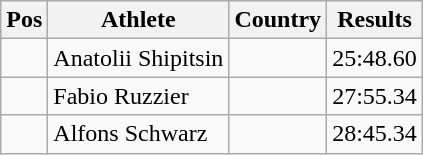<table class="wikitable">
<tr>
<th>Pos</th>
<th>Athlete</th>
<th>Country</th>
<th>Results</th>
</tr>
<tr>
<td align="center"></td>
<td>Anatolii Shipitsin</td>
<td></td>
<td>25:48.60</td>
</tr>
<tr>
<td align="center"></td>
<td>Fabio Ruzzier</td>
<td></td>
<td>27:55.34</td>
</tr>
<tr>
<td align="center"></td>
<td>Alfons Schwarz</td>
<td></td>
<td>28:45.34</td>
</tr>
</table>
